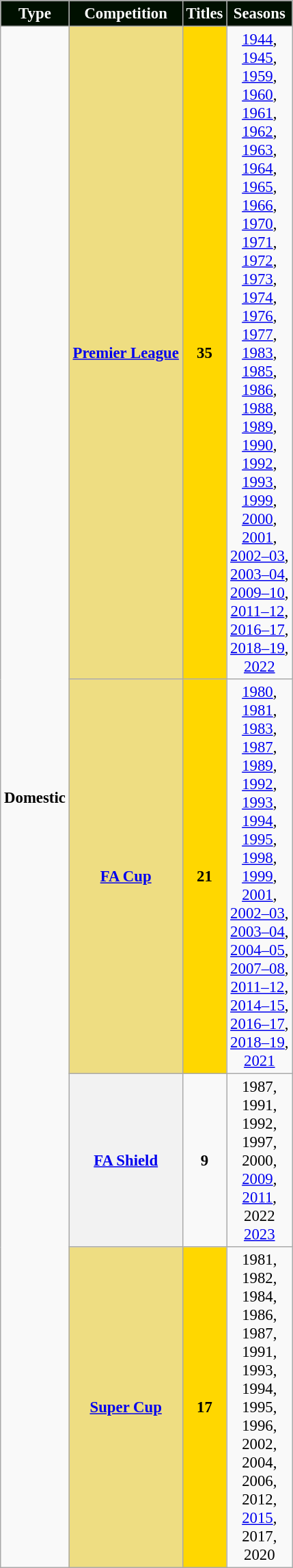<table class="wikitable plainrowheaders" style="font-size:95%; text-align:center;">
<tr>
<th style="color:#FFFFFF; background:#001000;">Type</th>
<th style="color:#FFFFFF; background:#001000;">Competition</th>
<th style="color:#FFFFFF; background:#001000;">Titles</th>
<th style="color:#FFFFFF; background:#001000;">Seasons</th>
</tr>
<tr>
<td rowspan="4"><strong>Domestic</strong></td>
<th style="background:#eedd82"><a href='#'>Premier League</a></th>
<td style="background:gold"><strong>35</strong>   </td>
<td><a href='#'>1944</a>, <br> <a href='#'>1945</a>, <br> <a href='#'>1959</a>, <br> <a href='#'>1960</a>, <br> <a href='#'>1961</a>, <br> <a href='#'>1962</a>, <br> <a href='#'>1963</a>, <br> <a href='#'>1964</a>, <br> <a href='#'>1965</a>, <br> <a href='#'>1966</a>, <br> <a href='#'>1970</a>, <br> <a href='#'>1971</a>, <br> <a href='#'>1972</a>, <br> <a href='#'>1973</a>, <br> <a href='#'>1974</a>, <br> <a href='#'>1976</a>, <br> <a href='#'>1977</a>, <br> <a href='#'>1983</a>, <br> <a href='#'>1985</a>, <br> <a href='#'>1986</a>, <br> <a href='#'>1988</a>, <br> <a href='#'>1989</a>, <br> <a href='#'>1990</a>, <br> <a href='#'>1992</a>, <br> <a href='#'>1993</a>, <br> <a href='#'>1999</a>, <br> <a href='#'>2000</a>, <br> <a href='#'>2001</a>, <br> <a href='#'>2002–03</a>, <br> <a href='#'>2003–04</a>, <br> <a href='#'>2009–10</a>, <br> <a href='#'>2011–12</a>, <br> <a href='#'>2016–17</a>, <br> <a href='#'>2018–19</a>, <br><a href='#'>2022</a></td>
</tr>
<tr>
<th style="background:#eedd82"><a href='#'>FA Cup</a></th>
<td style="background:gold"><strong>21</strong></td>
<td><a href='#'>1980</a>, <br> <a href='#'>1981</a>, <br> <a href='#'>1983</a>, <br> <a href='#'>1987</a>, <br> <a href='#'>1989</a>, <br> <a href='#'>1992</a>, <br> <a href='#'>1993</a>, <br> <a href='#'>1994</a>, <br> <a href='#'>1995</a>, <br> <a href='#'>1998</a>, <br> <a href='#'>1999</a>, <br> <a href='#'>2001</a>, <br> <a href='#'>2002–03</a>, <br> <a href='#'>2003–04</a>, <br> <a href='#'>2004–05</a>, <br> <a href='#'>2007–08</a>, <br> <a href='#'>2011–12</a>, <br> <a href='#'>2014–15</a>, <br> <a href='#'>2016–17</a>, <br> <a href='#'>2018–19</a>, <br> <a href='#'>2021</a></td>
</tr>
<tr>
<th scope=col><a href='#'>FA Shield</a></th>
<td scope=col><strong>9</strong></td>
<td>1987, <br> 1991, <br> 1992, <br> 1997, <br> 2000,<br> <a href='#'>2009</a>, <br> <a href='#'>2011</a>, <br>2022 <br><a href='#'>2023</a></td>
</tr>
<tr>
<th style="background:#eedd82"><a href='#'>Super Cup</a></th>
<td style="background:gold"><strong>17</strong></td>
<td>1981, <br> 1982, <br> 1984, <br> 1986, <br> 1987, <br> 1991, <br> 1993, <br> 1994, <br> 1995, <br> 1996, <br> 2002, <br> 2004, <br> 2006, <br> 2012, <br> <a href='#'>2015</a>, <br> 2017, <br> 2020</td>
</tr>
</table>
